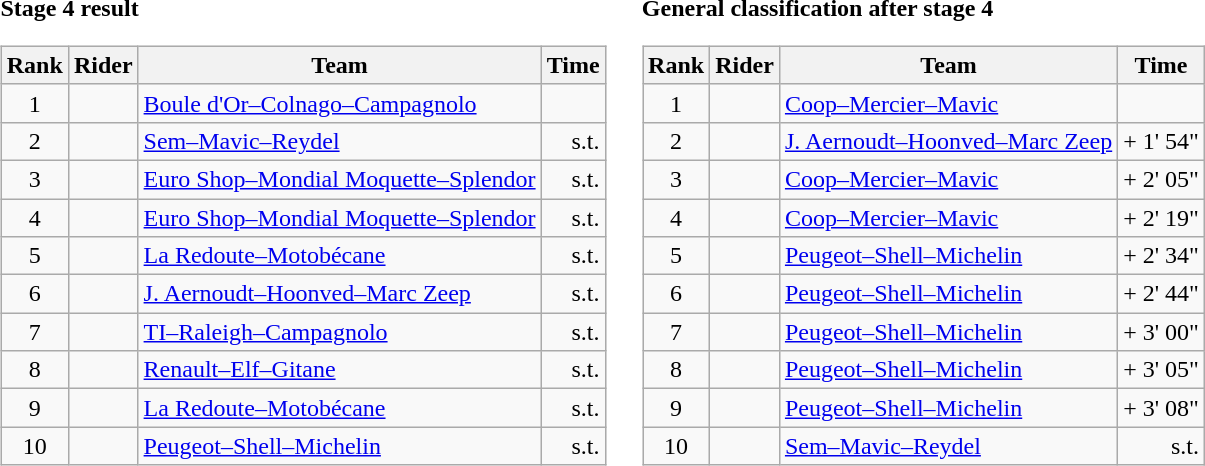<table>
<tr>
<td><strong>Stage 4 result</strong><br><table class="wikitable">
<tr>
<th scope="col">Rank</th>
<th scope="col">Rider</th>
<th scope="col">Team</th>
<th scope="col">Time</th>
</tr>
<tr>
<td style="text-align:center;">1</td>
<td></td>
<td><a href='#'>Boule d'Or–Colnago–Campagnolo</a></td>
<td style="text-align:right;"></td>
</tr>
<tr>
<td style="text-align:center;">2</td>
<td></td>
<td><a href='#'>Sem–Mavic–Reydel</a></td>
<td style="text-align:right;">s.t.</td>
</tr>
<tr>
<td style="text-align:center;">3</td>
<td></td>
<td><a href='#'>Euro Shop–Mondial Moquette–Splendor</a></td>
<td style="text-align:right;">s.t.</td>
</tr>
<tr>
<td style="text-align:center;">4</td>
<td></td>
<td><a href='#'>Euro Shop–Mondial Moquette–Splendor</a></td>
<td style="text-align:right;">s.t.</td>
</tr>
<tr>
<td style="text-align:center;">5</td>
<td></td>
<td><a href='#'>La Redoute–Motobécane</a></td>
<td style="text-align:right;">s.t.</td>
</tr>
<tr>
<td style="text-align:center;">6</td>
<td></td>
<td><a href='#'>J. Aernoudt–Hoonved–Marc Zeep</a></td>
<td style="text-align:right;">s.t.</td>
</tr>
<tr>
<td style="text-align:center;">7</td>
<td></td>
<td><a href='#'>TI–Raleigh–Campagnolo</a></td>
<td style="text-align:right;">s.t.</td>
</tr>
<tr>
<td style="text-align:center;">8</td>
<td></td>
<td><a href='#'>Renault–Elf–Gitane</a></td>
<td style="text-align:right;">s.t.</td>
</tr>
<tr>
<td style="text-align:center;">9</td>
<td></td>
<td><a href='#'>La Redoute–Motobécane</a></td>
<td style="text-align:right;">s.t.</td>
</tr>
<tr>
<td style="text-align:center;">10</td>
<td></td>
<td><a href='#'>Peugeot–Shell–Michelin</a></td>
<td style="text-align:right;">s.t.</td>
</tr>
</table>
</td>
<td></td>
<td><strong>General classification after stage 4</strong><br><table class="wikitable">
<tr>
<th scope="col">Rank</th>
<th scope="col">Rider</th>
<th scope="col">Team</th>
<th scope="col">Time</th>
</tr>
<tr>
<td style="text-align:center;">1</td>
<td> </td>
<td><a href='#'>Coop–Mercier–Mavic</a></td>
<td style="text-align:right;"></td>
</tr>
<tr>
<td style="text-align:center;">2</td>
<td></td>
<td><a href='#'>J. Aernoudt–Hoonved–Marc Zeep</a></td>
<td style="text-align:right;">+ 1' 54"</td>
</tr>
<tr>
<td style="text-align:center;">3</td>
<td></td>
<td><a href='#'>Coop–Mercier–Mavic</a></td>
<td style="text-align:right;">+ 2' 05"</td>
</tr>
<tr>
<td style="text-align:center;">4</td>
<td></td>
<td><a href='#'>Coop–Mercier–Mavic</a></td>
<td style="text-align:right;">+ 2' 19"</td>
</tr>
<tr>
<td style="text-align:center;">5</td>
<td></td>
<td><a href='#'>Peugeot–Shell–Michelin</a></td>
<td style="text-align:right;">+ 2' 34"</td>
</tr>
<tr>
<td style="text-align:center;">6</td>
<td></td>
<td><a href='#'>Peugeot–Shell–Michelin</a></td>
<td style="text-align:right;">+ 2' 44"</td>
</tr>
<tr>
<td style="text-align:center;">7</td>
<td></td>
<td><a href='#'>Peugeot–Shell–Michelin</a></td>
<td style="text-align:right;">+ 3' 00"</td>
</tr>
<tr>
<td style="text-align:center;">8</td>
<td></td>
<td><a href='#'>Peugeot–Shell–Michelin</a></td>
<td style="text-align:right;">+ 3' 05"</td>
</tr>
<tr>
<td style="text-align:center;">9</td>
<td></td>
<td><a href='#'>Peugeot–Shell–Michelin</a></td>
<td style="text-align:right;">+ 3' 08"</td>
</tr>
<tr>
<td style="text-align:center;">10</td>
<td></td>
<td><a href='#'>Sem–Mavic–Reydel</a></td>
<td style="text-align:right;">s.t.</td>
</tr>
</table>
</td>
</tr>
</table>
